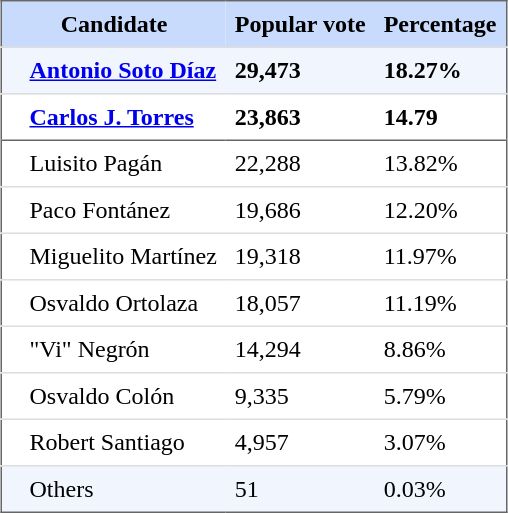<table style="border: 1px solid #666666; border-collapse: collapse" align="center" cellpadding="6">
<tr style="background-color: #C9DBFC">
<th colspan="2">Candidate</th>
<th>Popular vote</th>
<th>Percentage</th>
</tr>
<tr style="background-color: #F0F5FE">
<td style="border-top: 1px solid #DDDDDD"></td>
<td style="border-top: 1px solid #DDDDDD"><strong><a href='#'>Antonio Soto Díaz</a></strong></td>
<td style="border-top: 1px solid #DDDDDD"><strong>29,473</strong></td>
<td style="border-top: 1px solid #DDDDDD"><strong>18.27%</strong></td>
</tr>
<tr>
<td style="border-top: 1px solid #DDDDDD"></td>
<td style="border-top: 1px solid #DDDDDD"><strong><a href='#'>Carlos J. Torres</a></strong></td>
<td style="border-top: 1px solid #DDDDDD"><strong>23,863</strong></td>
<td style="border-top: 1px solid #DDDDDD"><strong>14.79</strong></td>
</tr>
<tr>
<td style="border-top: 1px solid #666666"></td>
<td style="border-top: 1px solid #666666">Luisito Pagán</td>
<td style="border-top: 1px solid #666666">22,288</td>
<td style="border-top: 1px solid #666666">13.82%</td>
</tr>
<tr>
<td style="border-top: 1px solid #DDDDDD"></td>
<td style="border-top: 1px solid #DDDDDD">Paco Fontánez</td>
<td style="border-top: 1px solid #DDDDDD">19,686</td>
<td style="border-top: 1px solid #DDDDDD">12.20%</td>
</tr>
<tr>
<td style="border-top: 1px solid #DDDDDD"></td>
<td style="border-top: 1px solid #DDDDDD">Miguelito Martínez</td>
<td style="border-top: 1px solid #DDDDDD">19,318</td>
<td style="border-top: 1px solid #DDDDDD">11.97%</td>
</tr>
<tr>
<td style="border-top: 1px solid #DDDDDD"></td>
<td style="border-top: 1px solid #DDDDDD">Osvaldo Ortolaza</td>
<td style="border-top: 1px solid #DDDDDD">18,057</td>
<td style="border-top: 1px solid #DDDDDD">11.19%</td>
</tr>
<tr>
<td style="border-top: 1px solid #DDDDDD"></td>
<td style="border-top: 1px solid #DDDDDD">"Vi" Negrón</td>
<td style="border-top: 1px solid #DDDDDD">14,294</td>
<td style="border-top: 1px solid #DDDDDD">8.86%</td>
</tr>
<tr>
<td style="border-top: 1px solid #DDDDDD"></td>
<td style="border-top: 1px solid #DDDDDD">Osvaldo Colón</td>
<td style="border-top: 1px solid #DDDDDD">9,335</td>
<td style="border-top: 1px solid #DDDDDD">5.79%</td>
</tr>
<tr>
<td style="border-top: 1px solid #DDDDDD"></td>
<td style="border-top: 1px solid #DDDDDD">Robert Santiago</td>
<td style="border-top: 1px solid #DDDDDD">4,957</td>
<td style="border-top: 1px solid #DDDDDD">3.07%</td>
</tr>
<tr style="background-color: #F0F5FE">
<td style="border-top: 1px solid #DDDDDD"></td>
<td style="border-top: 1px solid #DDDDDD">Others</td>
<td style="border-top: 1px solid #DDDDDD">51</td>
<td style="border-top: 1px solid #DDDDDD">0.03%</td>
</tr>
</table>
